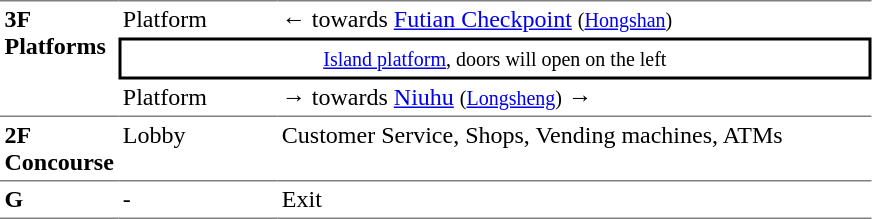<table table border=0 cellspacing=0 cellpadding=3>
<tr>
<td style="border-top:solid 1px gray;" rowspan=3 valign=top><strong>3F<br>Platforms</strong></td>
<td style="border-top:solid 1px gray;" valign=top>Platform </td>
<td style="border-top:solid 1px gray;" valign=top>←  towards <a href='#'>Futian Checkpoint</a> <small>(<a href='#'>Hongshan</a>)</small></td>
</tr>
<tr>
<td style="border-right:solid 2px black;border-left:solid 2px black;border-top:solid 2px black;border-bottom:solid 2px black;text-align:center;" colspan=2><small><a href='#'>Island platform</a>, doors will open on the left</small></td>
</tr>
<tr>
<td>Platform </td>
<td><span>→</span>  towards <a href='#'>Niuhu</a> <small>(<a href='#'>Longsheng</a>)</small> →</td>
</tr>
<tr>
<td style="border-bottom:solid 1px gray; border-top:solid 1px gray;" valign=top width=50><strong>2F<br>Concourse</strong></td>
<td style="border-bottom:solid 1px gray; border-top:solid 1px gray;" valign=top width=100>Lobby</td>
<td style="border-bottom:solid 1px gray; border-top:solid 1px gray;" valign=top width=390>Customer Service, Shops, Vending machines, ATMs</td>
</tr>
<tr>
<td style="border-bottom:solid 1px gray;" width=50 valign=top><strong>G</strong></td>
<td style="border-bottom:solid 1px gray;" width=100 valign=top>-</td>
<td style="border-bottom:solid 1px gray;" width=390 valign=top>Exit</td>
</tr>
</table>
